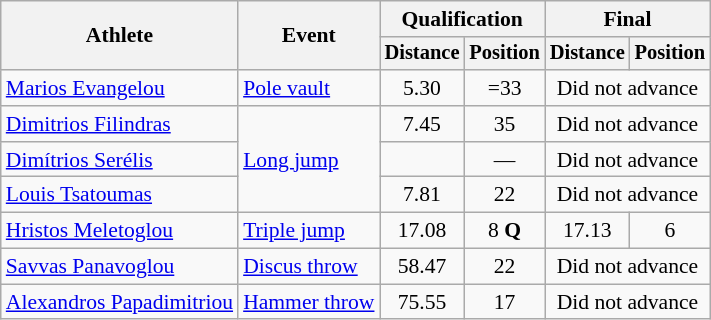<table class=wikitable style="font-size:90%">
<tr>
<th rowspan="2">Athlete</th>
<th rowspan="2">Event</th>
<th colspan="2">Qualification</th>
<th colspan="2">Final</th>
</tr>
<tr style="font-size:95%">
<th>Distance</th>
<th>Position</th>
<th>Distance</th>
<th>Position</th>
</tr>
<tr align=center>
<td align=left><a href='#'>Marios Evangelou</a></td>
<td align=left><a href='#'>Pole vault</a></td>
<td>5.30</td>
<td>=33</td>
<td colspan=2>Did not advance</td>
</tr>
<tr align=center>
<td align=left><a href='#'>Dimitrios Filindras</a></td>
<td align=left rowspan=3><a href='#'>Long jump</a></td>
<td>7.45</td>
<td>35</td>
<td colspan=2>Did not advance</td>
</tr>
<tr align=center>
<td align=left><a href='#'>Dimítrios Serélis</a></td>
<td></td>
<td>—</td>
<td colspan=2>Did not advance</td>
</tr>
<tr align=center>
<td align=left><a href='#'>Louis Tsatoumas</a></td>
<td>7.81</td>
<td>22</td>
<td colspan=2>Did not advance</td>
</tr>
<tr align=center>
<td align=left><a href='#'>Hristos Meletoglou</a></td>
<td align=left><a href='#'>Triple jump</a></td>
<td>17.08</td>
<td>8 <strong>Q</strong></td>
<td>17.13</td>
<td>6</td>
</tr>
<tr align=center>
<td align=left><a href='#'>Savvas Panavoglou</a></td>
<td align=left><a href='#'>Discus throw</a></td>
<td>58.47</td>
<td>22</td>
<td colspan=2>Did not advance</td>
</tr>
<tr align=center>
<td align=left><a href='#'>Alexandros Papadimitriou</a></td>
<td align=left><a href='#'>Hammer throw</a></td>
<td>75.55</td>
<td>17</td>
<td colspan=2>Did not advance</td>
</tr>
</table>
